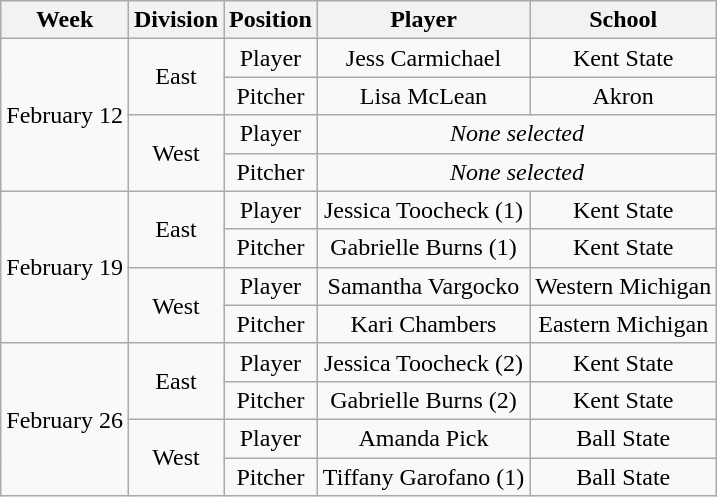<table class="wikitable" style="text-align:center;">
<tr>
<th>Week</th>
<th>Division</th>
<th>Position</th>
<th>Player</th>
<th>School</th>
</tr>
<tr>
<td rowspan=4>February 12</td>
<td rowspan=2>East</td>
<td>Player</td>
<td>Jess Carmichael</td>
<td>Kent State</td>
</tr>
<tr>
<td>Pitcher</td>
<td>Lisa McLean</td>
<td>Akron</td>
</tr>
<tr>
<td rowspan=2>West</td>
<td>Player</td>
<td colspan=2><em>None selected</em></td>
</tr>
<tr>
<td>Pitcher</td>
<td colspan=2><em>None selected</em></td>
</tr>
<tr>
<td rowspan=4>February 19</td>
<td rowspan=2>East</td>
<td>Player</td>
<td>Jessica Toocheck (1)</td>
<td>Kent State</td>
</tr>
<tr>
<td>Pitcher</td>
<td>Gabrielle Burns (1)</td>
<td>Kent State</td>
</tr>
<tr>
<td rowspan=2>West</td>
<td>Player</td>
<td>Samantha Vargocko</td>
<td>Western Michigan</td>
</tr>
<tr>
<td>Pitcher</td>
<td>Kari Chambers</td>
<td>Eastern Michigan</td>
</tr>
<tr>
<td rowspan=4>February 26</td>
<td rowspan=2>East</td>
<td>Player</td>
<td>Jessica Toocheck (2)</td>
<td>Kent State</td>
</tr>
<tr>
<td>Pitcher</td>
<td>Gabrielle Burns (2)</td>
<td>Kent State</td>
</tr>
<tr>
<td rowspan=2>West</td>
<td>Player</td>
<td>Amanda Pick</td>
<td>Ball State</td>
</tr>
<tr>
<td>Pitcher</td>
<td>Tiffany Garofano (1)</td>
<td>Ball State</td>
</tr>
</table>
